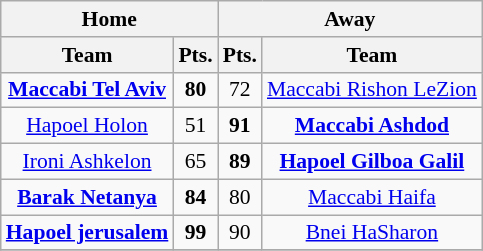<table style="font-size: 90%; text-align: center" class="wikitable">
<tr>
<th colspan="2">Home</th>
<th colspan="2">Away</th>
</tr>
<tr>
<th>Team</th>
<th>Pts.</th>
<th>Pts.</th>
<th>Team</th>
</tr>
<tr>
<td><strong><a href='#'>Maccabi Tel Aviv</a></strong></td>
<td><strong>80</strong></td>
<td>72</td>
<td><a href='#'>Maccabi Rishon LeZion</a></td>
</tr>
<tr>
<td><a href='#'>Hapoel Holon</a></td>
<td>51</td>
<td><strong>91</strong></td>
<td><strong><a href='#'>Maccabi Ashdod</a></strong></td>
</tr>
<tr>
<td><a href='#'>Ironi Ashkelon</a></td>
<td>65</td>
<td><strong>89</strong></td>
<td><strong><a href='#'>Hapoel Gilboa Galil</a></strong></td>
</tr>
<tr>
<td><strong><a href='#'>Barak Netanya</a></strong></td>
<td><strong>84</strong></td>
<td>80</td>
<td><a href='#'>Maccabi Haifa</a></td>
</tr>
<tr>
<td><strong><a href='#'>Hapoel jerusalem</a></strong></td>
<td><strong>99</strong></td>
<td>90</td>
<td><a href='#'>Bnei HaSharon</a></td>
</tr>
<tr>
</tr>
</table>
